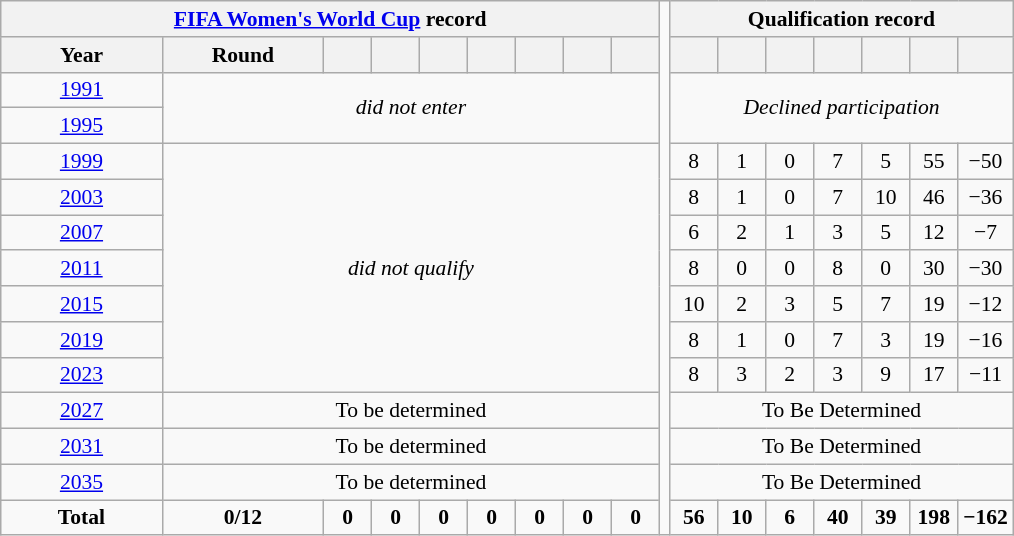<table class="wikitable" style="text-align: center; font-size: 90%;">
<tr>
<th colspan=9><a href='#'>FIFA Women's World Cup</a> record</th>
<td width=1% rowspan=15></td>
<th colspan=7>Qualification record</th>
</tr>
<tr>
<th width=100>Year</th>
<th width=100>Round</th>
<th width=25></th>
<th width=25></th>
<th width=25></th>
<th width=25></th>
<th width=25></th>
<th width=25></th>
<th width=25></th>
<th width=25></th>
<th width=25></th>
<th width=25></th>
<th width=25></th>
<th width=25></th>
<th width=25></th>
<th width=25></th>
</tr>
<tr>
<td> <a href='#'>1991</a></td>
<td rowspan=2 colspan=8><em>did not enter</em></td>
<td rowspan=2 colspan=7><em>Declined participation</em></td>
</tr>
<tr>
<td> <a href='#'>1995</a></td>
</tr>
<tr>
<td> <a href='#'>1999</a></td>
<td rowspan=7 colspan=8><em>did not qualify</em></td>
<td>8</td>
<td>1</td>
<td>0</td>
<td>7</td>
<td>5</td>
<td>55</td>
<td>−50</td>
</tr>
<tr>
<td> <a href='#'>2003</a></td>
<td>8</td>
<td>1</td>
<td>0</td>
<td>7</td>
<td>10</td>
<td>46</td>
<td>−36</td>
</tr>
<tr>
<td> <a href='#'>2007</a></td>
<td>6</td>
<td>2</td>
<td>1</td>
<td>3</td>
<td>5</td>
<td>12</td>
<td>−7</td>
</tr>
<tr>
<td> <a href='#'>2011</a></td>
<td>8</td>
<td>0</td>
<td>0</td>
<td>8</td>
<td>0</td>
<td>30</td>
<td>−30</td>
</tr>
<tr>
<td> <a href='#'>2015</a></td>
<td>10</td>
<td>2</td>
<td>3</td>
<td>5</td>
<td>7</td>
<td>19</td>
<td>−12</td>
</tr>
<tr>
<td> <a href='#'>2019</a></td>
<td>8</td>
<td>1</td>
<td>0</td>
<td>7</td>
<td>3</td>
<td>19</td>
<td>−16</td>
</tr>
<tr>
<td> <a href='#'>2023</a></td>
<td>8</td>
<td>3</td>
<td>2</td>
<td>3</td>
<td>9</td>
<td>17</td>
<td>−11</td>
</tr>
<tr>
<td> <a href='#'>2027</a></td>
<td colspan=8>To be determined</td>
<td colspan=7>To Be Determined</td>
</tr>
<tr>
<td> <a href='#'>2031</a></td>
<td colspan=8>To be determined</td>
<td colspan=7>To Be Determined</td>
</tr>
<tr>
<td> <a href='#'>2035</a></td>
<td colspan=8>To be determined</td>
<td colspan=7>To Be Determined</td>
</tr>
<tr>
<td><strong>Total</strong></td>
<td><strong>0/12</strong></td>
<td><strong>0</strong></td>
<td><strong>0</strong></td>
<td><strong>0</strong></td>
<td><strong>0</strong></td>
<td><strong>0</strong></td>
<td><strong>0</strong></td>
<td><strong>0</strong></td>
<td><strong>56</strong></td>
<td><strong>10</strong></td>
<td><strong>6</strong></td>
<td><strong>40</strong></td>
<td><strong>39</strong></td>
<td><strong>198</strong></td>
<td><strong>−162</strong></td>
</tr>
</table>
